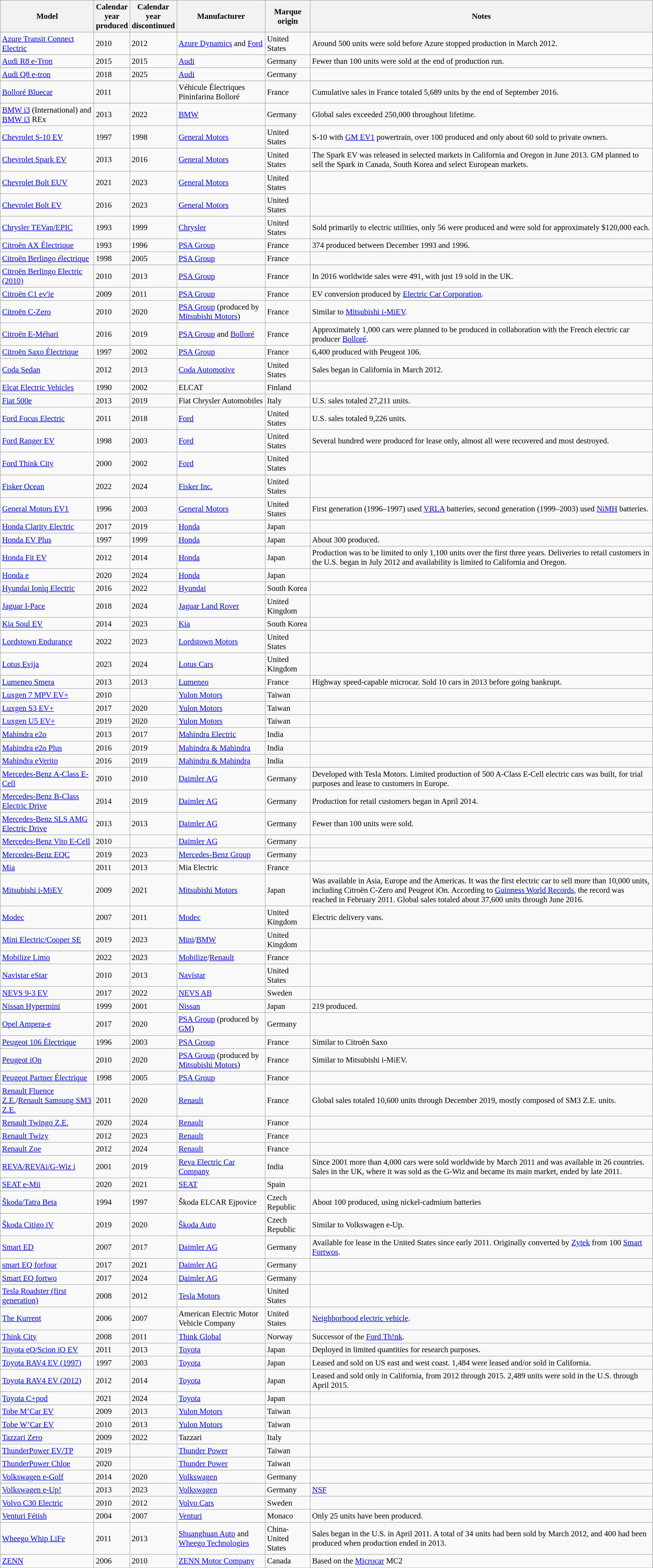<table class="wikitable sortable sticky-header" style="font-size:95%">
<tr>
<th>Model</th>
<th>Calendar<br>year<br>produced</th>
<th>Calendar<br>year<br>discontinued</th>
<th>Manufacturer</th>
<th>Marque origin</th>
<th class="unsortable">Notes</th>
</tr>
<tr>
<td><a href='#'>Azure Transit Connect Electric</a></td>
<td>2010</td>
<td>2012</td>
<td><a href='#'>Azure Dynamics</a> and <a href='#'>Ford</a></td>
<td>United States</td>
<td>Around 500 units were sold before Azure stopped production in March 2012.</td>
</tr>
<tr>
<td><a href='#'>Audi R8 e-Tron</a></td>
<td>2015</td>
<td>2015</td>
<td><a href='#'>Audi</a></td>
<td>Germany</td>
<td>Fewer than 100 units were sold at the end of production run.</td>
</tr>
<tr>
<td><a href='#'>Audi Q8 e-tron</a></td>
<td>2018</td>
<td>2025</td>
<td><a href='#'>Audi</a></td>
<td>Germany</td>
<td></td>
</tr>
<tr>
<td><a href='#'>Bolloré Bluecar</a></td>
<td>2011</td>
<td></td>
<td>Véhicule Électriques Pininfarina Bolloré</td>
<td>France</td>
<td>Cumulative sales in France totaled 5,689 units by the end of September 2016.</td>
</tr>
<tr>
<td><a href='#'>BMW i3</a> (International) and <a href='#'>BMW i3</a> REx</td>
<td>2013</td>
<td>2022</td>
<td><a href='#'>BMW</a></td>
<td>Germany</td>
<td>Global sales exceeded 250,000 throughout lifetime.</td>
</tr>
<tr>
<td><a href='#'>Chevrolet S-10 EV</a></td>
<td>1997</td>
<td>1998</td>
<td><a href='#'>General Motors</a></td>
<td>United States</td>
<td>S-10 with <a href='#'>GM EV1</a> powertrain, over 100 produced and only about 60 sold to private owners.</td>
</tr>
<tr>
<td><a href='#'>Chevrolet Spark EV</a></td>
<td>2013</td>
<td>2016</td>
<td><a href='#'>General Motors</a></td>
<td>United States</td>
<td>The Spark EV was released in selected markets in California and Oregon in June 2013. GM planned to sell the Spark in Canada, South Korea and select European markets.</td>
</tr>
<tr>
<td><a href='#'>Chevrolet Bolt EUV</a></td>
<td>2021</td>
<td>2023</td>
<td><a href='#'>General Motors</a></td>
<td>United States</td>
<td></td>
</tr>
<tr>
<td><a href='#'>Chevrolet Bolt EV</a></td>
<td>2016</td>
<td>2023</td>
<td><a href='#'>General Motors</a></td>
<td>United States</td>
<td></td>
</tr>
<tr>
<td><a href='#'>Chrysler TEVan/EPIC</a></td>
<td>1993</td>
<td>1999</td>
<td><a href='#'>Chrysler</a></td>
<td>United States</td>
<td>Sold primarily to electric utilities, only 56 were produced and were sold for approximately $120,000 each.</td>
</tr>
<tr>
<td><a href='#'>Citroën AX Électrique</a></td>
<td>1993</td>
<td>1996</td>
<td><a href='#'>PSA Group</a></td>
<td>France</td>
<td>374 produced between December 1993 and 1996.</td>
</tr>
<tr>
<td><a href='#'>Citroën Berlingo électrique</a></td>
<td>1998</td>
<td>2005</td>
<td><a href='#'>PSA Group</a></td>
<td>France</td>
<td></td>
</tr>
<tr>
<td><a href='#'>Citroën Berlingo Electric (2010)</a></td>
<td>2010</td>
<td>2013</td>
<td><a href='#'>PSA Group</a></td>
<td>France</td>
<td>In 2016 worldwide sales were 491, with just 19 sold in the UK.</td>
</tr>
<tr>
<td><a href='#'>Citroën C1 ev'ie</a></td>
<td>2009</td>
<td>2011</td>
<td><a href='#'>PSA Group</a></td>
<td>France</td>
<td>EV conversion produced by <a href='#'>Electric Car Corporation</a>.</td>
</tr>
<tr>
<td><a href='#'>Citroën C-Zero</a></td>
<td>2010</td>
<td>2020</td>
<td><a href='#'>PSA Group</a> (produced by <a href='#'>Mitsubishi Motors</a>)</td>
<td>France</td>
<td>Similar to <a href='#'>Mitsubishi i-MiEV</a>.</td>
</tr>
<tr>
<td><a href='#'>Citroën E-Méhari</a></td>
<td>2016</td>
<td>2019</td>
<td><a href='#'>PSA Group</a> and <a href='#'>Bolloré</a></td>
<td>France</td>
<td>Approximately 1,000 cars were planned to be produced in collaboration with the French electric car producer <a href='#'>Bolloré</a>.</td>
</tr>
<tr>
<td><a href='#'>Citroën Saxo Électrique</a></td>
<td>1997</td>
<td>2002</td>
<td><a href='#'>PSA Group</a></td>
<td>France</td>
<td>6,400 produced with Peugeot 106.</td>
</tr>
<tr>
<td><a href='#'>Coda Sedan</a></td>
<td>2012</td>
<td>2013</td>
<td><a href='#'>Coda Automotive</a></td>
<td>United States</td>
<td>Sales began in California in March 2012.</td>
</tr>
<tr>
<td><a href='#'>Elcat Electric Vehicles</a></td>
<td>1990</td>
<td>2002</td>
<td>ELCAT</td>
<td>Finland</td>
<td></td>
</tr>
<tr>
<td><a href='#'>Fiat 500e</a></td>
<td>2013</td>
<td>2019</td>
<td>Fiat Chrysler Automobiles</td>
<td>Italy</td>
<td>U.S. sales totaled 27,211 units.</td>
</tr>
<tr>
<td><a href='#'>Ford Focus Electric</a></td>
<td>2011</td>
<td>2018</td>
<td><a href='#'>Ford</a></td>
<td>United States</td>
<td>U.S. sales totaled 9,226 units.</td>
</tr>
<tr>
<td><a href='#'>Ford Ranger EV</a></td>
<td>1998</td>
<td>2003</td>
<td><a href='#'>Ford</a></td>
<td>United States</td>
<td>Several hundred were produced for lease only, almost all were recovered and most destroyed.</td>
</tr>
<tr>
<td><a href='#'>Ford Think City</a></td>
<td>2000</td>
<td>2002</td>
<td><a href='#'>Ford</a></td>
<td>United States</td>
<td></td>
</tr>
<tr>
<td><a href='#'>Fisker Ocean</a></td>
<td>2022</td>
<td>2024</td>
<td><a href='#'>Fisker Inc.</a></td>
<td>United States</td>
<td></td>
</tr>
<tr>
<td><a href='#'>General Motors EV1</a></td>
<td>1996</td>
<td>2003</td>
<td><a href='#'>General Motors</a></td>
<td>United States</td>
<td>First generation (1996–1997) used <a href='#'>VRLA</a> batteries, second generation (1999–2003) used <a href='#'>NiMH</a> batteries.</td>
</tr>
<tr>
<td><a href='#'>Honda Clarity Electric</a></td>
<td>2017</td>
<td>2019</td>
<td><a href='#'>Honda</a></td>
<td>Japan</td>
<td></td>
</tr>
<tr>
<td><a href='#'>Honda EV Plus</a></td>
<td>1997</td>
<td>1999</td>
<td><a href='#'>Honda</a></td>
<td>Japan</td>
<td>About 300 produced.</td>
</tr>
<tr>
<td><a href='#'>Honda Fit EV</a></td>
<td>2012</td>
<td>2014</td>
<td><a href='#'>Honda</a></td>
<td>Japan</td>
<td>Production was to be limited to only 1,100 units over the first three years. Deliveries to retail customers in the U.S. began in July 2012 and availability is limited to California and Oregon.</td>
</tr>
<tr>
<td><a href='#'>Honda e</a></td>
<td>2020</td>
<td>2024</td>
<td><a href='#'>Honda</a></td>
<td>Japan</td>
<td></td>
</tr>
<tr>
<td><a href='#'>Hyundai Ioniq Electric</a></td>
<td>2016</td>
<td>2022</td>
<td><a href='#'>Hyundai</a></td>
<td>South Korea</td>
<td></td>
</tr>
<tr>
<td><a href='#'>Jaguar I-Pace</a></td>
<td>2018</td>
<td>2024</td>
<td><a href='#'>Jaguar Land Rover</a></td>
<td>United Kingdom</td>
<td></td>
</tr>
<tr>
<td><a href='#'>Kia Soul EV</a></td>
<td>2014</td>
<td>2023</td>
<td><a href='#'>Kia</a></td>
<td>South Korea</td>
<td></td>
</tr>
<tr>
<td><a href='#'>Lordstown Endurance</a></td>
<td>2022</td>
<td>2023</td>
<td><a href='#'>Lordstown Motors</a></td>
<td>United States</td>
<td></td>
</tr>
<tr>
<td><a href='#'>Lotus Evija</a></td>
<td>2023</td>
<td>2024</td>
<td><a href='#'>Lotus Cars</a></td>
<td>United Kingdom</td>
<td></td>
</tr>
<tr>
<td><a href='#'>Lumeneo Smera</a></td>
<td>2013</td>
<td>2013</td>
<td><a href='#'>Lumeneo</a></td>
<td>France</td>
<td>Highway speed-capable microcar. Sold 10 cars in 2013 before going bankrupt.</td>
</tr>
<tr>
<td><a href='#'>Luxgen 7 MPV EV+</a></td>
<td>2010</td>
<td></td>
<td><a href='#'>Yulon Motors</a></td>
<td>Taiwan</td>
<td></td>
</tr>
<tr>
<td><a href='#'>Luxgen S3 EV+</a></td>
<td>2017</td>
<td>2020</td>
<td><a href='#'>Yulon Motors</a></td>
<td>Taiwan</td>
<td></td>
</tr>
<tr>
<td><a href='#'>Luxgen U5 EV+</a></td>
<td>2019</td>
<td>2020</td>
<td><a href='#'>Yulon Motors</a></td>
<td>Taiwan</td>
<td></td>
</tr>
<tr>
<td><a href='#'>Mahindra e2o</a></td>
<td>2013</td>
<td>2017</td>
<td><a href='#'>Mahindra Electric</a></td>
<td>India</td>
<td></td>
</tr>
<tr>
<td><a href='#'>Mahindra e2o Plus</a></td>
<td>2016</td>
<td>2019</td>
<td><a href='#'>Mahindra & Mahindra</a></td>
<td>India</td>
<td></td>
</tr>
<tr>
<td><a href='#'>Mahindra eVerito</a></td>
<td>2016</td>
<td>2019</td>
<td><a href='#'>Mahindra & Mahindra</a></td>
<td>India</td>
<td></td>
</tr>
<tr>
<td><a href='#'>Mercedes-Benz A-Class E-Cell</a></td>
<td>2010</td>
<td>2010</td>
<td><a href='#'>Daimler AG</a></td>
<td>Germany</td>
<td>Developed with Tesla Motors. Limited production of 500 A-Class E-Cell electric cars was built, for trial purposes and lease to customers in Europe.</td>
</tr>
<tr>
<td><a href='#'>Mercedes-Benz B-Class Electric Drive</a></td>
<td>2014</td>
<td>2019</td>
<td><a href='#'>Daimler AG</a></td>
<td>Germany</td>
<td>Production for retail customers began in April 2014.</td>
</tr>
<tr>
<td><a href='#'>Mercedes-Benz SLS AMG Electric Drive</a></td>
<td>2013</td>
<td>2013</td>
<td><a href='#'>Daimler AG</a></td>
<td>Germany</td>
<td>Fewer than 100 units were sold.</td>
</tr>
<tr>
<td><a href='#'>Mercedes-Benz Vito E-Cell</a></td>
<td>2010</td>
<td></td>
<td><a href='#'>Daimler AG</a></td>
<td>Germany</td>
<td></td>
</tr>
<tr>
<td><a href='#'>Mercedes-Benz EQC</a></td>
<td>2019</td>
<td>2023</td>
<td><a href='#'>Mercedes-Benz Group</a></td>
<td>Germany</td>
<td></td>
</tr>
<tr>
<td><a href='#'>Mia</a></td>
<td>2011</td>
<td>2013</td>
<td>Mia Electric</td>
<td>France</td>
<td></td>
</tr>
<tr>
<td><a href='#'>Mitsubishi i-MiEV</a></td>
<td>2009</td>
<td>2021</td>
<td><a href='#'>Mitsubishi Motors</a></td>
<td>Japan</td>
<td>Was available in Asia, Europe and the Americas. It was the first electric car to sell more than 10,000 units, including Citroën C-Zero and Peugeot iOn. According to <a href='#'>Guinness World Records</a>, the record was reached in February 2011. Global sales totaled about 37,600 units through June 2016.</td>
</tr>
<tr>
<td><a href='#'>Modec</a></td>
<td>2007</td>
<td>2011</td>
<td><a href='#'>Modec</a></td>
<td>United Kingdom</td>
<td>Electric delivery vans.</td>
</tr>
<tr>
<td><a href='#'>Mini Electric/Cooper SE</a></td>
<td>2019</td>
<td>2023</td>
<td><a href='#'>Mini</a>/<a href='#'>BMW</a></td>
<td>United Kingdom</td>
<td></td>
</tr>
<tr>
<td><a href='#'>Mobilize Limo</a></td>
<td>2022</td>
<td>2023</td>
<td><a href='#'>Mobilize</a>/<a href='#'>Renault</a></td>
<td>France</td>
<td></td>
</tr>
<tr>
<td><a href='#'>Navistar eStar</a></td>
<td>2010</td>
<td>2013</td>
<td><a href='#'>Navistar</a></td>
<td>United States</td>
<td></td>
</tr>
<tr>
<td><a href='#'>NEVS 9-3 EV</a></td>
<td>2017</td>
<td>2022</td>
<td><a href='#'>NEVS AB</a></td>
<td>Sweden</td>
<td></td>
</tr>
<tr>
<td><a href='#'>Nissan Hypermini</a></td>
<td>1999</td>
<td>2001</td>
<td><a href='#'>Nissan</a></td>
<td>Japan</td>
<td>219 produced.</td>
</tr>
<tr>
<td><a href='#'>Opel Ampera-e</a></td>
<td>2017</td>
<td>2020</td>
<td><a href='#'>PSA Group</a> (produced by <a href='#'>GM</a>)</td>
<td>Germany</td>
<td></td>
</tr>
<tr>
<td><a href='#'>Peugeot 106 Électrique</a></td>
<td>1996</td>
<td>2003</td>
<td><a href='#'>PSA Group</a></td>
<td>France</td>
<td>Similar to Citroën Saxo</td>
</tr>
<tr>
<td><a href='#'>Peugeot iOn</a></td>
<td>2010</td>
<td>2020</td>
<td><a href='#'>PSA Group</a> (produced by <a href='#'>Mitsubishi Motors</a>)</td>
<td>France</td>
<td>Similar to Mitsubishi i-MiEV.</td>
</tr>
<tr>
<td><a href='#'>Peugeot Partner Électrique</a></td>
<td>1998</td>
<td>2005</td>
<td><a href='#'>PSA Group</a></td>
<td>France</td>
<td></td>
</tr>
<tr>
<td><a href='#'>Renault Fluence Z.E.</a>/<a href='#'>Renault Samsung SM3 Z.E.</a></td>
<td>2011</td>
<td>2020</td>
<td><a href='#'>Renault</a></td>
<td>France</td>
<td>Global sales totaled 10,600 units through December 2019, mostly composed of SM3 Z.E. units.</td>
</tr>
<tr>
<td><a href='#'>Renault Twingo Z.E.</a></td>
<td>2020</td>
<td>2024</td>
<td><a href='#'>Renault</a></td>
<td>France</td>
<td></td>
</tr>
<tr>
<td><a href='#'>Renault Twizy</a></td>
<td>2012</td>
<td>2023</td>
<td><a href='#'>Renault</a></td>
<td>France</td>
<td></td>
</tr>
<tr>
<td><a href='#'>Renault Zoe</a></td>
<td>2012</td>
<td>2024</td>
<td><a href='#'>Renault</a></td>
<td>France</td>
<td></td>
</tr>
<tr>
<td><a href='#'>REVA/REVAi/G-Wiz i</a></td>
<td>2001</td>
<td>2019</td>
<td><a href='#'>Reva Electric Car Company</a></td>
<td>India</td>
<td>Since 2001 more than 4,000 cars were sold worldwide by March 2011 and was available in 26 countries. Sales in the UK, where it was sold as the G-Wiz and became its main market, ended by late 2011.</td>
</tr>
<tr>
<td><a href='#'>SEAT e-Mii</a></td>
<td>2020</td>
<td>2021</td>
<td><a href='#'>SEAT</a></td>
<td>Spain</td>
<td></td>
</tr>
<tr>
<td><a href='#'>Škoda/Tatra Beta</a></td>
<td>1994</td>
<td>1997</td>
<td>Škoda ELCAR Ejpovice</td>
<td>Czech Republic</td>
<td>About 100 produced, using nickel-cadmium batteries</td>
</tr>
<tr>
<td><a href='#'>Škoda Citigo iV</a></td>
<td>2019</td>
<td>2020</td>
<td><a href='#'>Škoda Auto</a></td>
<td>Czech Republic</td>
<td> Similar to Volkswagen e-Up.</td>
</tr>
<tr>
<td><a href='#'>Smart ED</a></td>
<td>2007</td>
<td>2017</td>
<td><a href='#'>Daimler AG</a></td>
<td>Germany</td>
<td>Available for lease in the United States since early 2011. Originally converted by <a href='#'>Zytek</a> from 100 <a href='#'>Smart Fortwos</a>.</td>
</tr>
<tr>
<td><a href='#'>smart EQ forfour</a></td>
<td>2017</td>
<td>2021</td>
<td><a href='#'>Daimler AG</a></td>
<td>Germany</td>
<td></td>
</tr>
<tr>
<td><a href='#'>Smart EQ fortwo</a></td>
<td>2017</td>
<td>2024</td>
<td><a href='#'>Daimler AG</a></td>
<td>Germany</td>
<td></td>
</tr>
<tr>
<td><a href='#'>Tesla Roadster (first generation)</a></td>
<td>2008</td>
<td>2012</td>
<td><a href='#'>Tesla Motors</a></td>
<td>United States</td>
<td></td>
</tr>
<tr>
<td><a href='#'>The Kurrent</a></td>
<td>2006</td>
<td>2007</td>
<td>American Electric Motor Vehicle Company</td>
<td>United States</td>
<td><a href='#'>Neighborhood electric vehicle</a>.</td>
</tr>
<tr>
<td><a href='#'>Think City</a></td>
<td>2008</td>
<td>2011</td>
<td><a href='#'>Think Global</a></td>
<td>Norway</td>
<td>Successor of the <a href='#'>Ford Th!nk</a>.</td>
</tr>
<tr>
<td><a href='#'>Toyota eQ/Scion iQ EV</a></td>
<td>2011</td>
<td>2013</td>
<td><a href='#'>Toyota</a></td>
<td>Japan</td>
<td>Deployed in limited quantities for research purposes.</td>
</tr>
<tr>
<td><a href='#'>Toyota RAV4 EV (1997)</a></td>
<td>1997</td>
<td>2003</td>
<td><a href='#'>Toyota</a></td>
<td>Japan</td>
<td>Leased and sold on US east and west coast. 1,484 were leased and/or sold in California.</td>
</tr>
<tr>
<td><a href='#'>Toyota RAV4 EV (2012)</a></td>
<td>2012</td>
<td>2014</td>
<td><a href='#'>Toyota</a></td>
<td>Japan</td>
<td>Leased and sold only in California, from 2012 through 2015. 2,489 units were sold in the U.S. through April 2015.</td>
</tr>
<tr>
<td><a href='#'>Toyota C+pod</a></td>
<td>2021</td>
<td>2024</td>
<td><a href='#'>Toyota</a></td>
<td>Japan</td>
<td></td>
</tr>
<tr>
<td><a href='#'>Tobe M’Car EV</a></td>
<td>2009</td>
<td>2013</td>
<td><a href='#'>Yulon Motors</a></td>
<td>Taiwan</td>
<td></td>
</tr>
<tr>
<td><a href='#'>Tobe W’Car EV</a></td>
<td>2010</td>
<td>2013</td>
<td><a href='#'>Yulon Motors</a></td>
<td>Taiwan</td>
<td></td>
</tr>
<tr>
<td><a href='#'>Tazzari Zero</a></td>
<td>2009</td>
<td>2022</td>
<td>Tazzari</td>
<td>Italy</td>
<td></td>
</tr>
<tr>
<td><a href='#'>ThunderPower EV/TP</a></td>
<td>2019</td>
<td></td>
<td><a href='#'>Thunder Power</a></td>
<td>Taiwan</td>
<td></td>
</tr>
<tr>
<td><a href='#'>ThunderPower Chloe</a></td>
<td>2020</td>
<td></td>
<td><a href='#'>Thunder Power</a></td>
<td>Taiwan</td>
<td></td>
</tr>
<tr>
<td><a href='#'>Volkswagen e-Golf</a></td>
<td>2014</td>
<td>2020</td>
<td><a href='#'>Volkswagen</a></td>
<td>Germany</td>
<td></td>
</tr>
<tr>
<td><a href='#'>Volkswagen e-Up!</a></td>
<td>2013</td>
<td>2023</td>
<td><a href='#'>Volkswagen</a></td>
<td>Germany</td>
<td><a href='#'>NSF</a></td>
</tr>
<tr>
<td><a href='#'>Volvo C30 Electric</a></td>
<td>2010</td>
<td>2012</td>
<td><a href='#'>Volvo Cars</a></td>
<td>Sweden</td>
<td></td>
</tr>
<tr>
<td><a href='#'>Venturi Fétish</a></td>
<td>2004</td>
<td>2007</td>
<td><a href='#'>Venturi</a></td>
<td>Monaco</td>
<td>Only 25 units have been produced.</td>
</tr>
<tr>
<td><a href='#'>Wheego Whip LiFe</a></td>
<td>2011</td>
<td>2013</td>
<td><a href='#'>Shuanghuan Auto</a> and <a href='#'>Wheego Technologies</a></td>
<td>China-United States</td>
<td>Sales began in the U.S. in April 2011. A total of 34 units had been sold by March 2012, and 400 had been produced when production ended in 2013.</td>
</tr>
<tr>
<td><a href='#'>ZENN</a></td>
<td>2006</td>
<td>2010</td>
<td><a href='#'>ZENN Motor Company</a></td>
<td>Canada</td>
<td>Based on the <a href='#'>Microcar</a> MC2</td>
</tr>
<tr>
</tr>
</table>
